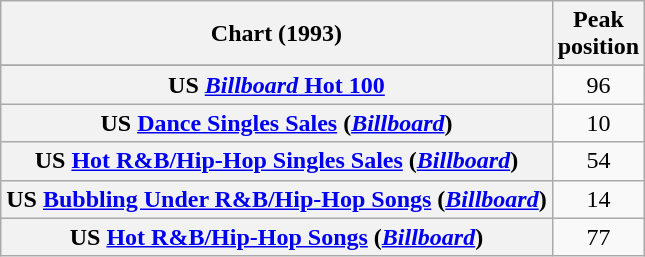<table class="wikitable sortable plainrowheaders" style="text-align:center">
<tr>
<th>Chart (1993)</th>
<th>Peak<br>position</th>
</tr>
<tr>
</tr>
<tr>
<th scope="row">US <a href='#'><em>Billboard</em> Hot 100</a></th>
<td>96</td>
</tr>
<tr>
<th scope="row">US <a href='#'>Dance Singles Sales</a> (<em><a href='#'>Billboard</a></em>)</th>
<td>10</td>
</tr>
<tr>
<th scope="row">US <a href='#'>Hot R&B/Hip-Hop Singles Sales</a> (<em><a href='#'>Billboard</a></em>)</th>
<td>54</td>
</tr>
<tr>
<th scope="row">US <a href='#'>Bubbling Under R&B/Hip-Hop Songs</a> (<em><a href='#'>Billboard</a></em>)</th>
<td>14</td>
</tr>
<tr>
<th scope="row">US <a href='#'>Hot R&B/Hip-Hop Songs</a> (<em><a href='#'>Billboard</a></em>)</th>
<td>77</td>
</tr>
</table>
